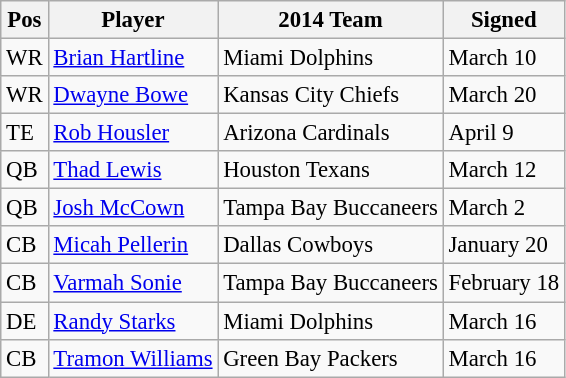<table class="wikitable" style="font-size: 95%;">
<tr>
<th>Pos</th>
<th>Player</th>
<th>2014 Team</th>
<th>Signed</th>
</tr>
<tr>
<td>WR</td>
<td><a href='#'>Brian Hartline</a></td>
<td>Miami Dolphins</td>
<td>March 10</td>
</tr>
<tr>
<td>WR</td>
<td><a href='#'>Dwayne Bowe</a></td>
<td>Kansas City Chiefs</td>
<td>March 20</td>
</tr>
<tr>
<td>TE</td>
<td><a href='#'>Rob Housler</a></td>
<td>Arizona Cardinals</td>
<td>April 9</td>
</tr>
<tr>
<td>QB</td>
<td><a href='#'>Thad Lewis</a></td>
<td>Houston Texans</td>
<td>March 12</td>
</tr>
<tr>
<td>QB</td>
<td><a href='#'>Josh McCown</a></td>
<td>Tampa Bay Buccaneers</td>
<td>March 2</td>
</tr>
<tr>
<td>CB</td>
<td><a href='#'>Micah Pellerin</a></td>
<td>Dallas Cowboys</td>
<td>January 20</td>
</tr>
<tr>
<td>CB</td>
<td><a href='#'>Varmah Sonie</a></td>
<td>Tampa Bay Buccaneers</td>
<td>February 18</td>
</tr>
<tr>
<td>DE</td>
<td><a href='#'>Randy Starks</a></td>
<td>Miami Dolphins</td>
<td>March 16</td>
</tr>
<tr>
<td>CB</td>
<td><a href='#'>Tramon Williams</a></td>
<td>Green Bay Packers</td>
<td>March 16</td>
</tr>
</table>
